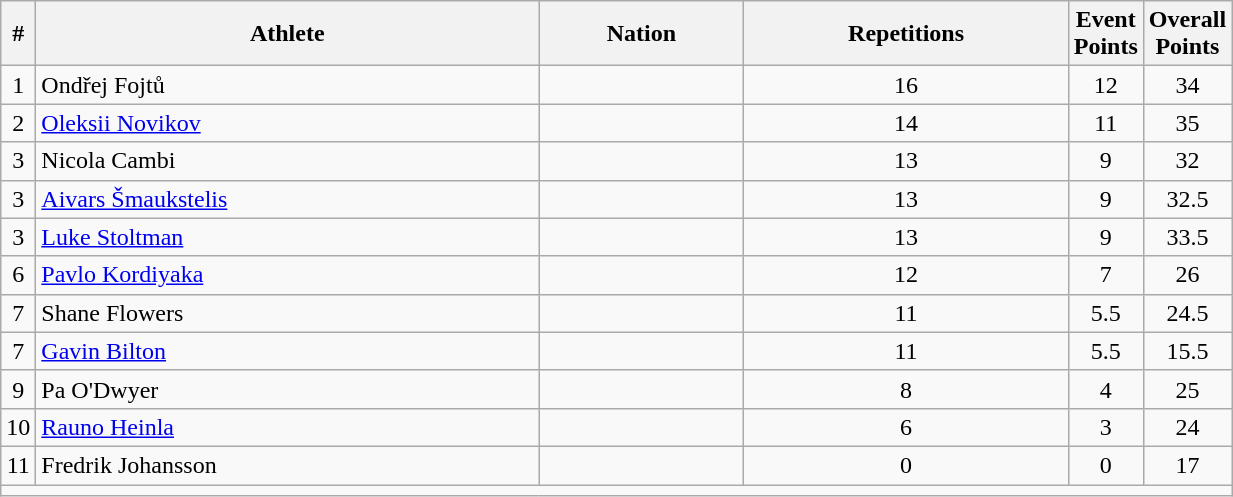<table class="wikitable sortable" style="text-align:center;width: 65%;">
<tr>
<th scope="col" style="width: 10px;">#</th>
<th scope="col">Athlete</th>
<th scope="col">Nation</th>
<th scope="col">Repetitions</th>
<th scope="col" style="width: 10px;">Event Points</th>
<th scope="col" style="width: 10px;">Overall Points</th>
</tr>
<tr>
<td>1</td>
<td align=left>Ondřej Fojtů</td>
<td align=left></td>
<td>16</td>
<td>12</td>
<td>34</td>
</tr>
<tr>
<td>2</td>
<td align=left><a href='#'>Oleksii Novikov</a></td>
<td align=left></td>
<td>14</td>
<td>11</td>
<td>35</td>
</tr>
<tr>
<td>3</td>
<td align=left>Nicola Cambi</td>
<td align=left></td>
<td>13</td>
<td>9</td>
<td>32</td>
</tr>
<tr>
<td>3</td>
<td align=left><a href='#'>Aivars Šmaukstelis</a></td>
<td align=left></td>
<td>13</td>
<td>9</td>
<td>32.5</td>
</tr>
<tr>
<td>3</td>
<td align=left><a href='#'>Luke Stoltman</a></td>
<td align=left></td>
<td>13</td>
<td>9</td>
<td>33.5</td>
</tr>
<tr>
<td>6</td>
<td align=left><a href='#'>Pavlo Kordiyaka</a></td>
<td align=left></td>
<td>12</td>
<td>7</td>
<td>26</td>
</tr>
<tr>
<td>7</td>
<td align=left>Shane Flowers</td>
<td align=left></td>
<td>11</td>
<td>5.5</td>
<td>24.5</td>
</tr>
<tr>
<td>7</td>
<td align=left><a href='#'>Gavin Bilton</a></td>
<td align=left></td>
<td>11</td>
<td>5.5</td>
<td>15.5</td>
</tr>
<tr>
<td>9</td>
<td align=left>Pa O'Dwyer</td>
<td align=left></td>
<td>8</td>
<td>4</td>
<td>25</td>
</tr>
<tr>
<td>10</td>
<td align=left><a href='#'>Rauno Heinla</a></td>
<td align=left></td>
<td>6</td>
<td>3</td>
<td>24</td>
</tr>
<tr>
<td>11</td>
<td align=left>Fredrik Johansson</td>
<td align=left></td>
<td>0</td>
<td>0</td>
<td>17</td>
</tr>
<tr class="sortbottom">
<td colspan="6"></td>
</tr>
</table>
